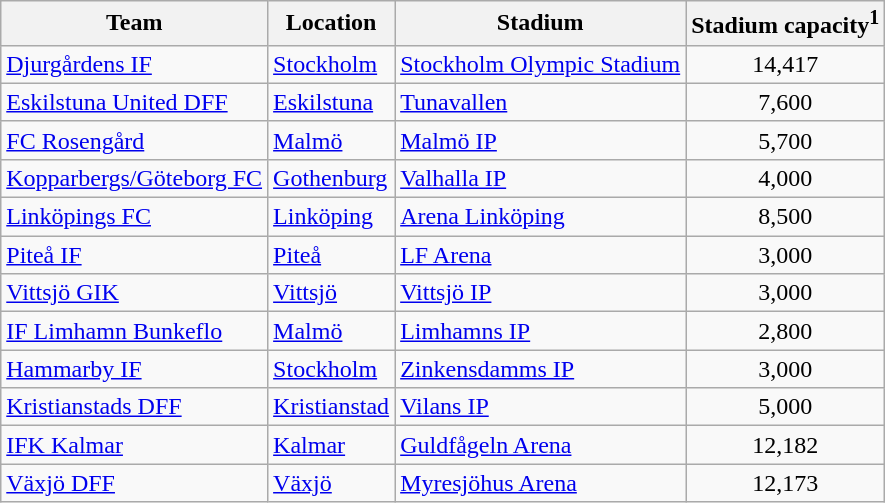<table class="wikitable sortable" style="text-align: left;">
<tr>
<th>Team</th>
<th>Location</th>
<th>Stadium</th>
<th>Stadium capacity<sup>1</sup></th>
</tr>
<tr>
<td><a href='#'>Djurgårdens IF</a></td>
<td><a href='#'>Stockholm</a></td>
<td><a href='#'>Stockholm Olympic Stadium</a></td>
<td align="center">14,417</td>
</tr>
<tr>
<td><a href='#'>Eskilstuna United DFF</a></td>
<td><a href='#'>Eskilstuna</a></td>
<td><a href='#'>Tunavallen</a></td>
<td align="center">7,600</td>
</tr>
<tr>
<td><a href='#'>FC Rosengård</a></td>
<td><a href='#'>Malmö</a></td>
<td><a href='#'>Malmö IP</a></td>
<td align="center">5,700</td>
</tr>
<tr>
<td><a href='#'>Kopparbergs/Göteborg FC</a></td>
<td><a href='#'>Gothenburg</a></td>
<td><a href='#'>Valhalla IP</a></td>
<td align="center">4,000</td>
</tr>
<tr>
<td><a href='#'>Linköpings FC</a></td>
<td><a href='#'>Linköping</a></td>
<td><a href='#'>Arena Linköping</a></td>
<td align="center">8,500</td>
</tr>
<tr>
<td><a href='#'>Piteå IF</a></td>
<td><a href='#'>Piteå</a></td>
<td><a href='#'>LF Arena</a></td>
<td align="center">3,000</td>
</tr>
<tr>
<td><a href='#'>Vittsjö GIK</a></td>
<td><a href='#'>Vittsjö</a></td>
<td><a href='#'>Vittsjö IP</a></td>
<td align="center">3,000</td>
</tr>
<tr>
<td><a href='#'>IF Limhamn Bunkeflo</a></td>
<td><a href='#'>Malmö</a></td>
<td><a href='#'>Limhamns IP</a></td>
<td align="center">2,800</td>
</tr>
<tr>
<td><a href='#'>Hammarby IF</a></td>
<td><a href='#'>Stockholm</a></td>
<td><a href='#'>Zinkensdamms IP</a></td>
<td align="center">3,000</td>
</tr>
<tr>
<td><a href='#'>Kristianstads DFF</a></td>
<td><a href='#'>Kristianstad</a></td>
<td><a href='#'>Vilans IP</a></td>
<td align="center">5,000</td>
</tr>
<tr>
<td><a href='#'>IFK Kalmar</a></td>
<td><a href='#'>Kalmar</a></td>
<td><a href='#'>Guldfågeln Arena</a></td>
<td align="center">12,182</td>
</tr>
<tr>
<td><a href='#'>Växjö DFF</a></td>
<td><a href='#'>Växjö</a></td>
<td><a href='#'>Myresjöhus Arena</a></td>
<td align="center">12,173</td>
</tr>
</table>
